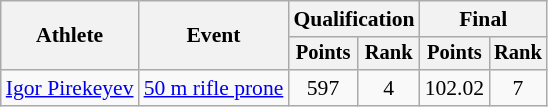<table class="wikitable" style="font-size:90%">
<tr>
<th rowspan="2">Athlete</th>
<th rowspan="2">Event</th>
<th colspan=2>Qualification</th>
<th colspan=2>Final</th>
</tr>
<tr style="font-size:95%">
<th>Points</th>
<th>Rank</th>
<th>Points</th>
<th>Rank</th>
</tr>
<tr align=center>
<td align=left><a href='#'>Igor Pirekeyev</a></td>
<td align=left><a href='#'>50 m rifle prone</a></td>
<td>597</td>
<td>4</td>
<td>102.02</td>
<td>7</td>
</tr>
</table>
